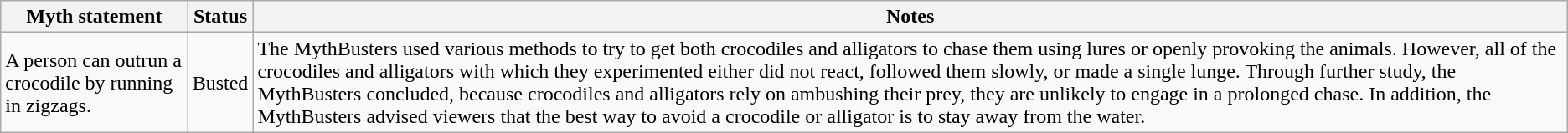<table class="wikitable plainrowheaders">
<tr>
<th>Myth statement</th>
<th>Status</th>
<th>Notes</th>
</tr>
<tr>
<td>A person can outrun a crocodile by running in zigzags.</td>
<td><span>Busted</span></td>
<td>The MythBusters used various methods to try to get both crocodiles and alligators to chase them using lures or openly provoking the animals. However, all of the crocodiles and alligators with which they experimented either did not react, followed them slowly, or made a single lunge. Through further study, the MythBusters concluded, because crocodiles and alligators rely on ambushing their prey, they are unlikely to engage in a prolonged chase. In addition, the MythBusters advised viewers that the best way to avoid a crocodile or alligator is to stay away from the water.</td>
</tr>
</table>
